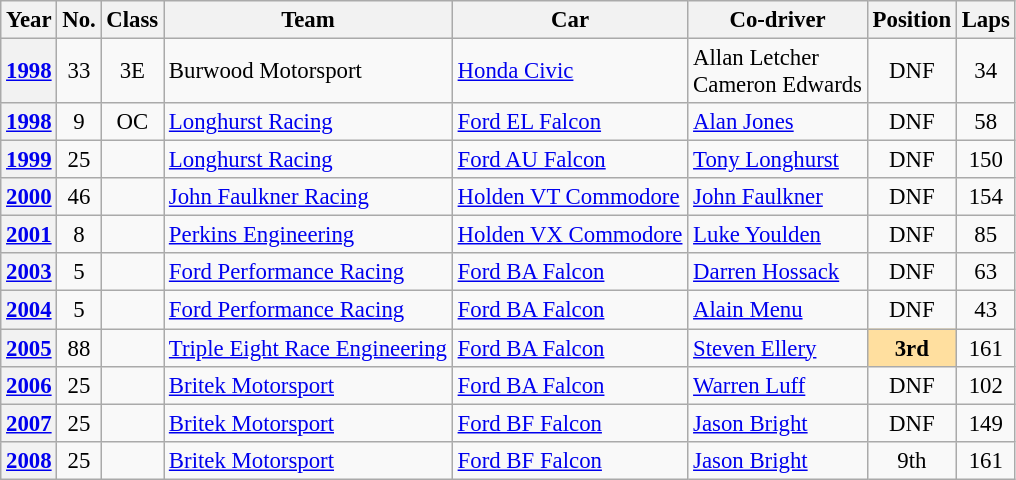<table class="wikitable" style="font-size: 95%;">
<tr>
<th>Year</th>
<th>No.</th>
<th>Class</th>
<th>Team</th>
<th>Car</th>
<th>Co-driver</th>
<th>Position</th>
<th>Laps</th>
</tr>
<tr align="center">
<th><a href='#'>1998</a></th>
<td>33</td>
<td>3E</td>
<td align="left">Burwood Motorsport</td>
<td align="left"><a href='#'>Honda Civic</a></td>
<td align="left"> Allan Letcher<br> Cameron Edwards</td>
<td>DNF</td>
<td>34</td>
</tr>
<tr align="center">
<th><a href='#'>1998</a></th>
<td>9</td>
<td>OC</td>
<td align="left"><a href='#'>Longhurst Racing</a></td>
<td align="left"><a href='#'>Ford EL Falcon</a></td>
<td align="left"> <a href='#'>Alan Jones</a></td>
<td>DNF</td>
<td>58</td>
</tr>
<tr align="center">
<th><a href='#'>1999</a></th>
<td>25</td>
<td></td>
<td align="left"><a href='#'>Longhurst Racing</a></td>
<td align="left"><a href='#'>Ford AU Falcon</a></td>
<td align="left"> <a href='#'>Tony Longhurst</a></td>
<td>DNF</td>
<td>150</td>
</tr>
<tr align="center">
<th><a href='#'>2000</a></th>
<td>46</td>
<td></td>
<td align="left"><a href='#'>John Faulkner Racing</a></td>
<td align="left"><a href='#'>Holden VT Commodore</a></td>
<td align="left"> <a href='#'>John Faulkner</a></td>
<td>DNF</td>
<td>154</td>
</tr>
<tr align="center">
<th><a href='#'>2001</a></th>
<td>8</td>
<td></td>
<td align="left"><a href='#'>Perkins Engineering</a></td>
<td align="left"><a href='#'>Holden VX Commodore</a></td>
<td align="left"> <a href='#'>Luke Youlden</a></td>
<td>DNF</td>
<td>85</td>
</tr>
<tr align="center">
<th><a href='#'>2003</a></th>
<td>5</td>
<td></td>
<td align="left"><a href='#'>Ford Performance Racing</a></td>
<td align="left"><a href='#'>Ford BA Falcon</a></td>
<td align="left"> <a href='#'>Darren Hossack</a></td>
<td>DNF</td>
<td>63</td>
</tr>
<tr align="center">
<th><a href='#'>2004</a></th>
<td>5</td>
<td></td>
<td align="left"><a href='#'>Ford Performance Racing</a></td>
<td align="left"><a href='#'>Ford BA Falcon</a></td>
<td align="left"> <a href='#'>Alain Menu</a></td>
<td>DNF</td>
<td>43</td>
</tr>
<tr align="center">
<th><a href='#'>2005</a></th>
<td>88</td>
<td></td>
<td align="left"><a href='#'>Triple Eight Race Engineering</a></td>
<td align="left"><a href='#'>Ford BA Falcon</a></td>
<td align="left"> <a href='#'>Steven Ellery</a></td>
<td style="background:#FFDF9F;"><strong>3rd</strong></td>
<td>161</td>
</tr>
<tr align="center">
<th><a href='#'>2006</a></th>
<td>25</td>
<td></td>
<td align="left"><a href='#'>Britek Motorsport</a></td>
<td align="left"><a href='#'>Ford BA Falcon</a></td>
<td align="left"> <a href='#'>Warren Luff</a></td>
<td>DNF</td>
<td>102</td>
</tr>
<tr align="center">
<th><a href='#'>2007</a></th>
<td>25</td>
<td></td>
<td align="left"><a href='#'>Britek Motorsport</a></td>
<td align="left"><a href='#'>Ford BF Falcon</a></td>
<td align="left"> <a href='#'>Jason Bright</a></td>
<td>DNF</td>
<td>149</td>
</tr>
<tr align="center">
<th><a href='#'>2008</a></th>
<td>25</td>
<td></td>
<td align="left"><a href='#'>Britek Motorsport</a></td>
<td align="left"><a href='#'>Ford BF Falcon</a></td>
<td align="left"> <a href='#'>Jason Bright</a></td>
<td>9th</td>
<td>161</td>
</tr>
</table>
